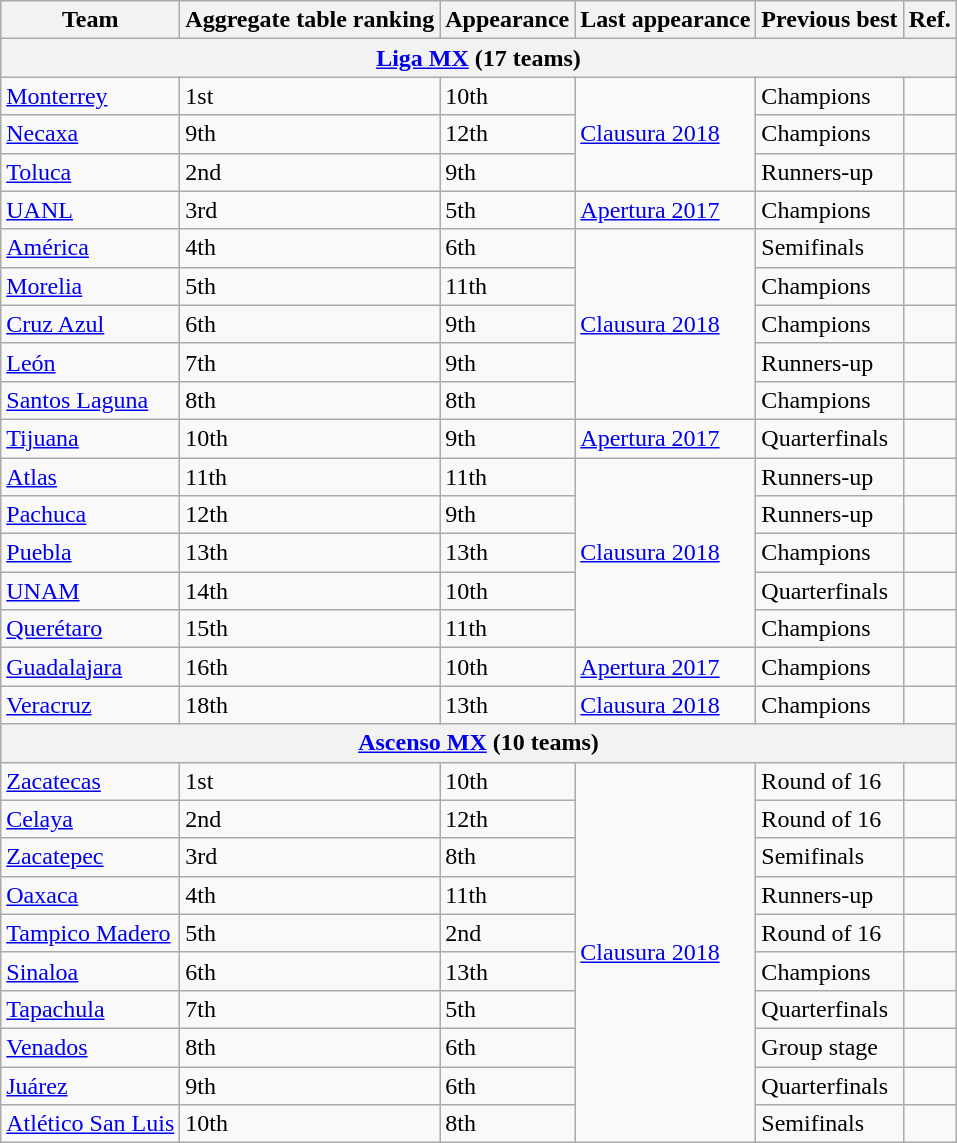<table class="wikitable">
<tr>
<th>Team</th>
<th>Aggregate table ranking</th>
<th>Appearance</th>
<th>Last appearance</th>
<th>Previous best</th>
<th>Ref.</th>
</tr>
<tr>
<th colspan=7><a href='#'>Liga MX</a> (17 teams)</th>
</tr>
<tr>
<td><a href='#'>Monterrey</a></td>
<td>1st</td>
<td>10th</td>
<td rowspan="3"><a href='#'>Clausura 2018</a></td>
<td>Champions<br></td>
<td></td>
</tr>
<tr>
<td><a href='#'>Necaxa</a></td>
<td>9th</td>
<td>12th</td>
<td>Champions<br></td>
<td></td>
</tr>
<tr>
<td><a href='#'>Toluca</a></td>
<td>2nd</td>
<td>9th</td>
<td>Runners-up<br></td>
<td></td>
</tr>
<tr>
<td><a href='#'>UANL</a></td>
<td>3rd</td>
<td>5th</td>
<td><a href='#'>Apertura 2017</a></td>
<td>Champions<br></td>
<td></td>
</tr>
<tr>
<td><a href='#'>América</a></td>
<td>4th</td>
<td>6th</td>
<td rowspan="5"><a href='#'>Clausura 2018</a></td>
<td>Semifinals<br></td>
<td></td>
</tr>
<tr>
<td><a href='#'>Morelia</a></td>
<td>5th</td>
<td>11th</td>
<td>Champions<br></td>
<td></td>
</tr>
<tr>
<td><a href='#'>Cruz Azul</a></td>
<td>6th</td>
<td>9th</td>
<td>Champions<br></td>
<td></td>
</tr>
<tr>
<td><a href='#'>León</a></td>
<td>7th</td>
<td>9th</td>
<td>Runners-up<br></td>
<td></td>
</tr>
<tr>
<td><a href='#'>Santos Laguna</a></td>
<td>8th</td>
<td>8th</td>
<td>Champions<br></td>
<td></td>
</tr>
<tr>
<td><a href='#'>Tijuana</a></td>
<td>10th</td>
<td>9th</td>
<td><a href='#'>Apertura 2017</a></td>
<td>Quarterfinals<br></td>
<td></td>
</tr>
<tr>
<td><a href='#'>Atlas</a></td>
<td>11th</td>
<td>11th</td>
<td rowspan="5"><a href='#'>Clausura 2018</a></td>
<td>Runners-up<br></td>
<td></td>
</tr>
<tr>
<td><a href='#'>Pachuca</a></td>
<td>12th</td>
<td>9th</td>
<td>Runners-up<br></td>
<td></td>
</tr>
<tr>
<td><a href='#'>Puebla</a></td>
<td>13th</td>
<td>13th</td>
<td>Champions<br></td>
<td></td>
</tr>
<tr>
<td><a href='#'>UNAM</a></td>
<td>14th</td>
<td>10th</td>
<td>Quarterfinals<br></td>
<td></td>
</tr>
<tr>
<td><a href='#'>Querétaro</a></td>
<td>15th</td>
<td>11th</td>
<td>Champions<br></td>
<td></td>
</tr>
<tr>
<td><a href='#'>Guadalajara</a></td>
<td>16th</td>
<td>10th</td>
<td><a href='#'>Apertura 2017</a></td>
<td>Champions<br></td>
<td></td>
</tr>
<tr>
<td><a href='#'>Veracruz</a></td>
<td>18th</td>
<td>13th</td>
<td rowspan="1"><a href='#'>Clausura 2018</a></td>
<td>Champions<br></td>
<td></td>
</tr>
<tr>
<th colspan=7><a href='#'>Ascenso MX</a> (10 teams)</th>
</tr>
<tr>
<td><a href='#'>Zacatecas</a></td>
<td>1st</td>
<td>10th</td>
<td rowspan="10"><a href='#'>Clausura 2018</a></td>
<td>Round of 16<br></td>
<td></td>
</tr>
<tr>
<td><a href='#'>Celaya</a></td>
<td>2nd</td>
<td>12th</td>
<td>Round of 16<br></td>
<td></td>
</tr>
<tr>
<td><a href='#'>Zacatepec</a></td>
<td>3rd</td>
<td>8th</td>
<td>Semifinals<br></td>
<td></td>
</tr>
<tr>
<td><a href='#'>Oaxaca</a></td>
<td>4th</td>
<td>11th</td>
<td>Runners-up<br></td>
<td></td>
</tr>
<tr>
<td><a href='#'>Tampico Madero</a></td>
<td>5th</td>
<td>2nd</td>
<td>Round of 16<br></td>
<td></td>
</tr>
<tr>
<td><a href='#'>Sinaloa</a></td>
<td>6th</td>
<td>13th</td>
<td>Champions<br></td>
<td></td>
</tr>
<tr>
<td><a href='#'>Tapachula</a></td>
<td>7th</td>
<td>5th</td>
<td>Quarterfinals<br></td>
<td></td>
</tr>
<tr>
<td><a href='#'>Venados</a></td>
<td>8th</td>
<td>6th</td>
<td>Group stage<br></td>
<td></td>
</tr>
<tr>
<td><a href='#'>Juárez</a></td>
<td>9th</td>
<td>6th</td>
<td>Quarterfinals<br></td>
<td></td>
</tr>
<tr>
<td><a href='#'>Atlético San Luis</a></td>
<td>10th</td>
<td>8th</td>
<td>Semifinals<br></td>
<td></td>
</tr>
</table>
